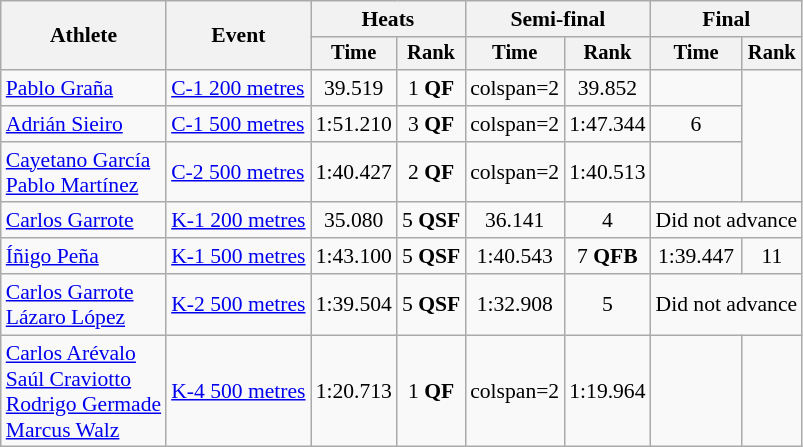<table class=wikitable style=font-size:90%;text-align:center>
<tr>
<th rowspan=2>Athlete</th>
<th rowspan=2>Event</th>
<th colspan=2>Heats</th>
<th colspan=2>Semi-final</th>
<th colspan=2>Final</th>
</tr>
<tr style=font-size:95%>
<th>Time</th>
<th>Rank</th>
<th>Time</th>
<th>Rank</th>
<th>Time</th>
<th>Rank</th>
</tr>
<tr>
<td align=left><a href='#'>Pablo Graña</a></td>
<td align=left><a href='#'>C-1 200 metres</a></td>
<td>39.519</td>
<td>1  <strong>QF</strong></td>
<td>colspan=2 </td>
<td>39.852</td>
<td></td>
</tr>
<tr>
<td align=left><a href='#'>Adrián Sieiro</a></td>
<td align=left><a href='#'>C-1 500 metres</a></td>
<td>1:51.210</td>
<td>3  <strong>QF</strong></td>
<td>colspan=2 </td>
<td>1:47.344</td>
<td>6</td>
</tr>
<tr>
<td align=left><a href='#'>Cayetano García</a><br><a href='#'>Pablo Martínez</a></td>
<td align=left><a href='#'>C-2 500 metres</a></td>
<td>1:40.427</td>
<td>2 <strong>QF</strong></td>
<td>colspan=2 </td>
<td>1:40.513</td>
<td></td>
</tr>
<tr>
<td align=left><a href='#'>Carlos Garrote</a></td>
<td align=left><a href='#'>K-1 200 metres</a></td>
<td>35.080</td>
<td>5 <strong>QSF</strong></td>
<td>36.141</td>
<td>4</td>
<td colspan=2>Did not advance</td>
</tr>
<tr>
<td align=left><a href='#'>Íñigo Peña</a></td>
<td align=left><a href='#'>K-1 500 metres</a></td>
<td>1:43.100</td>
<td>5 <strong>QSF</strong></td>
<td>1:40.543</td>
<td>7 <strong>QFB</strong></td>
<td>1:39.447</td>
<td>11</td>
</tr>
<tr>
<td align=left><a href='#'>Carlos Garrote</a><br><a href='#'>Lázaro López</a></td>
<td align=left><a href='#'>K-2 500 metres</a></td>
<td>1:39.504</td>
<td>5 <strong>QSF</strong></td>
<td>1:32.908</td>
<td>5</td>
<td colspan=2>Did not advance</td>
</tr>
<tr>
<td align=left><a href='#'>Carlos Arévalo</a><br><a href='#'>Saúl Craviotto</a><br><a href='#'>Rodrigo Germade</a><br><a href='#'>Marcus Walz</a></td>
<td align=left><a href='#'>K-4 500 metres</a></td>
<td>1:20.713</td>
<td>1 <strong>QF</strong></td>
<td>colspan=2 </td>
<td>1:19.964</td>
<td></td>
</tr>
</table>
